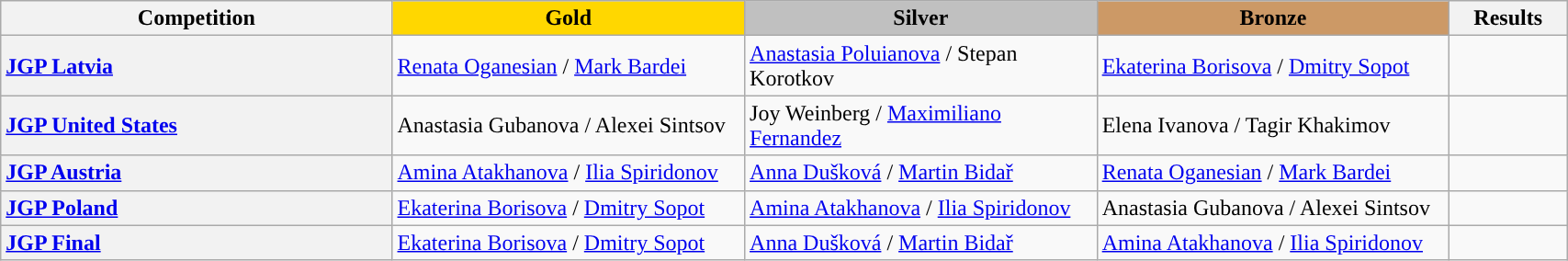<table class="wikitable unsortable" style="text-align:left; width:90%">
<tr>
<th scope="col" style="text-align:center; width:25%;">Competition</th>
<td scope="col" style="text-align:center; width:22.5%; background:gold"><strong>Gold</strong></td>
<td scope="col" style="text-align:center; width:22.5%; background:silver"><strong>Silver</strong></td>
<td scope="col" style="text-align:center; width:22.5%; background:#c96"><strong>Bronze</strong></td>
<th scope="col" style="text-align:center; width:7.5%;">Results</th>
</tr>
<tr>
<th scope="row" style="text-align:left"> <a href='#'>JGP Latvia</a></th>
<td> <a href='#'>Renata Oganesian</a> / <a href='#'>Mark Bardei</a></td>
<td> <a href='#'>Anastasia Poluianova</a> / Stepan Korotkov</td>
<td> <a href='#'>Ekaterina Borisova</a> / <a href='#'>Dmitry Sopot</a></td>
<td></td>
</tr>
<tr>
<th scope="row" style="text-align:left"> <a href='#'>JGP United States</a></th>
<td> Anastasia Gubanova / Alexei Sintsov</td>
<td> Joy Weinberg / <a href='#'>Maximiliano Fernandez</a></td>
<td> Elena Ivanova / Tagir Khakimov</td>
<td></td>
</tr>
<tr>
<th scope="row" style="text-align:left"> <a href='#'>JGP Austria</a></th>
<td> <a href='#'>Amina Atakhanova</a> / <a href='#'>Ilia Spiridonov</a></td>
<td> <a href='#'>Anna Dušková</a> / <a href='#'>Martin Bidař</a></td>
<td> <a href='#'>Renata Oganesian</a> / <a href='#'>Mark Bardei</a></td>
<td></td>
</tr>
<tr>
<th scope="row" style="text-align:left"> <a href='#'>JGP Poland</a></th>
<td> <a href='#'>Ekaterina Borisova</a> / <a href='#'>Dmitry Sopot</a></td>
<td> <a href='#'>Amina Atakhanova</a> / <a href='#'>Ilia Spiridonov</a></td>
<td> Anastasia Gubanova / Alexei Sintsov</td>
<td></td>
</tr>
<tr>
<th scope="row" style="text-align:left"> <a href='#'>JGP Final</a></th>
<td> <a href='#'>Ekaterina Borisova</a> / <a href='#'>Dmitry Sopot</a></td>
<td> <a href='#'>Anna Dušková</a> / <a href='#'>Martin Bidař</a></td>
<td> <a href='#'>Amina Atakhanova</a> / <a href='#'>Ilia Spiridonov</a></td>
<td></td>
</tr>
</table>
